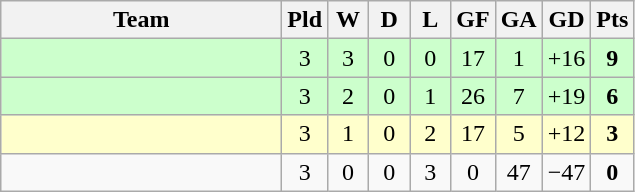<table class="wikitable" style="text-align:center;">
<tr>
<th width=180>Team</th>
<th width=20>Pld</th>
<th width=20>W</th>
<th width=20>D</th>
<th width=20>L</th>
<th width=20>GF</th>
<th width=20>GA</th>
<th width=20>GD</th>
<th width=20>Pts</th>
</tr>
<tr bgcolor="ccffcc">
<td align="left"></td>
<td>3</td>
<td>3</td>
<td>0</td>
<td>0</td>
<td>17</td>
<td>1</td>
<td>+16</td>
<td><strong>9</strong></td>
</tr>
<tr bgcolor="ccffcc">
<td align="left"></td>
<td>3</td>
<td>2</td>
<td>0</td>
<td>1</td>
<td>26</td>
<td>7</td>
<td>+19</td>
<td><strong>6</strong></td>
</tr>
<tr bgcolor="ffffcc">
<td align="left"><em></em></td>
<td>3</td>
<td>1</td>
<td>0</td>
<td>2</td>
<td>17</td>
<td>5</td>
<td>+12</td>
<td><strong>3</strong></td>
</tr>
<tr>
<td align="left"></td>
<td>3</td>
<td>0</td>
<td>0</td>
<td>3</td>
<td>0</td>
<td>47</td>
<td>−47</td>
<td><strong>0</strong></td>
</tr>
</table>
